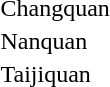<table>
<tr>
<td>Changquan<br></td>
<td></td>
<td></td>
<td></td>
</tr>
<tr>
<td>Nanquan<br></td>
<td></td>
<td></td>
<td></td>
</tr>
<tr>
<td>Taijiquan<br></td>
<td></td>
<td></td>
<td></td>
</tr>
</table>
